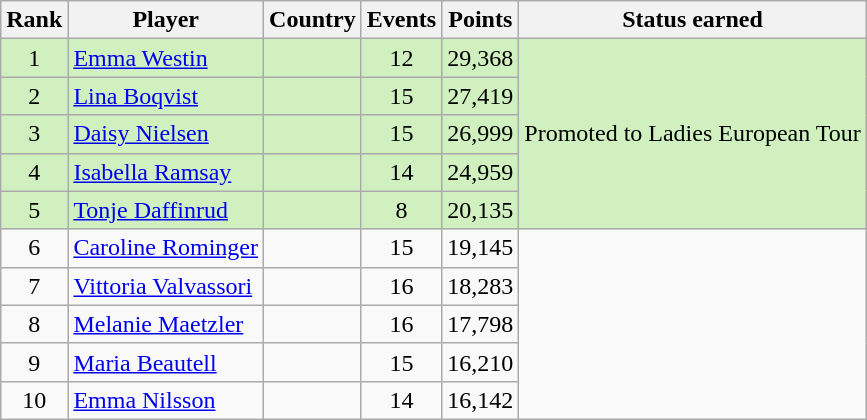<table class="wikitable">
<tr>
<th>Rank</th>
<th>Player</th>
<th>Country</th>
<th>Events</th>
<th>Points</th>
<th>Status earned</th>
</tr>
<tr style="background:#D0F0C0;">
<td align=center>1</td>
<td><a href='#'>Emma Westin</a></td>
<td></td>
<td align=center>12</td>
<td>29,368</td>
<td rowspan=5>Promoted to Ladies European Tour</td>
</tr>
<tr style="background:#D0F0C0;">
<td align=center>2</td>
<td><a href='#'>Lina Boqvist</a></td>
<td></td>
<td align=center>15</td>
<td>27,419</td>
</tr>
<tr style="background:#D0F0C0;">
<td align=center>3</td>
<td><a href='#'>Daisy Nielsen</a></td>
<td></td>
<td align=center>15</td>
<td>26,999</td>
</tr>
<tr style="background:#D0F0C0;">
<td align=center>4</td>
<td><a href='#'>Isabella Ramsay</a></td>
<td></td>
<td align=center>14</td>
<td>24,959</td>
</tr>
<tr style="background:#D0F0C0;">
<td align=center>5</td>
<td><a href='#'>Tonje Daffinrud</a></td>
<td></td>
<td align=center>8</td>
<td>20,135</td>
</tr>
<tr>
<td align=center>6</td>
<td><a href='#'>Caroline Rominger</a></td>
<td></td>
<td align=center>15</td>
<td>19,145</td>
<td rowspan=5></td>
</tr>
<tr>
<td align=center>7</td>
<td><a href='#'>Vittoria Valvassori</a></td>
<td></td>
<td align=center>16</td>
<td>18,283</td>
</tr>
<tr>
<td align=center>8</td>
<td><a href='#'>Melanie Maetzler</a></td>
<td></td>
<td align=center>16</td>
<td>17,798</td>
</tr>
<tr>
<td align=center>9</td>
<td><a href='#'>Maria Beautell</a></td>
<td></td>
<td align=center>15</td>
<td>16,210</td>
</tr>
<tr>
<td align=center>10</td>
<td><a href='#'>Emma Nilsson</a></td>
<td></td>
<td align=center>14</td>
<td>16,142</td>
</tr>
</table>
